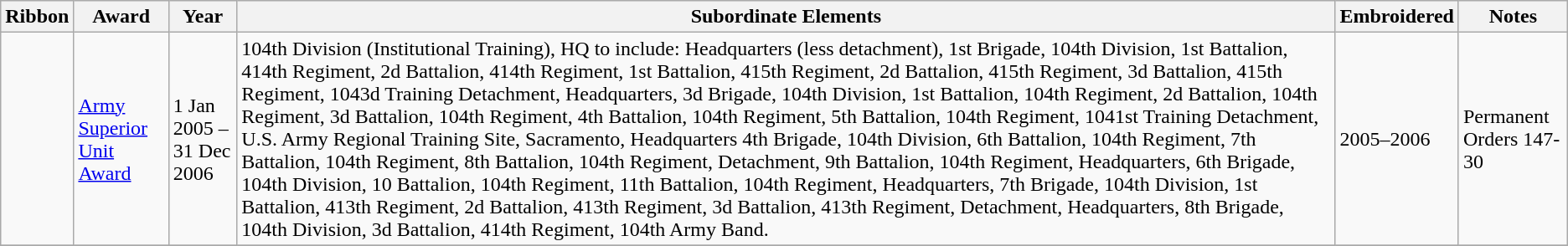<table class="wikitable">
<tr style="background:#efefef;">
<th>Ribbon</th>
<th>Award</th>
<th>Year</th>
<th>Subordinate Elements</th>
<th>Embroidered</th>
<th>Notes</th>
</tr>
<tr>
<td></td>
<td><a href='#'>Army Superior Unit Award</a></td>
<td>1 Jan 2005 – 31 Dec 2006</td>
<td>104th Division (Institutional Training), HQ to include: Headquarters (less detachment), 1st Brigade, 104th Division, 1st Battalion, 414th Regiment, 2d Battalion, 414th Regiment, 1st Battalion, 415th Regiment, 2d Battalion, 415th Regiment, 3d Battalion, 415th Regiment, 1043d Training Detachment, Headquarters, 3d Brigade, 104th Division, 1st Battalion, 104th Regiment, 2d Battalion, 104th Regiment, 3d Battalion, 104th Regiment, 4th Battalion, 104th Regiment, 5th Battalion, 104th Regiment, 1041st Training Detachment, U.S. Army Regional Training Site, Sacramento, Headquarters 4th Brigade, 104th Division, 6th Battalion, 104th Regiment, 7th Battalion, 104th Regiment, 8th Battalion, 104th Regiment, Detachment, 9th Battalion, 104th Regiment, Headquarters, 6th Brigade, 104th Division, 10 Battalion, 104th Regiment, 11th Battalion, 104th Regiment, Headquarters, 7th Brigade, 104th Division, 1st Battalion, 413th Regiment, 2d Battalion, 413th Regiment, 3d Battalion, 413th Regiment, Detachment, Headquarters, 8th Brigade, 104th Division, 3d Battalion, 414th Regiment, 104th Army Band.</td>
<td>2005–2006</td>
<td>Permanent Orders 147-30</td>
</tr>
<tr>
</tr>
</table>
